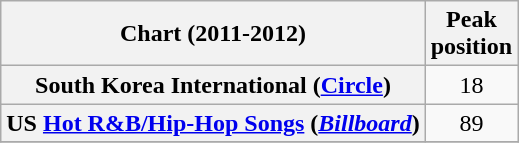<table class="wikitable sortable plainrowheaders" style="text-align:center">
<tr>
<th>Chart (2011-2012)</th>
<th>Peak<br>position</th>
</tr>
<tr>
<th scope="row">South Korea International (<a href='#'>Circle</a>)</th>
<td>18</td>
</tr>
<tr>
<th scope="row">US <a href='#'>Hot R&B/Hip-Hop Songs</a> (<em><a href='#'>Billboard</a></em>)</th>
<td align="center">89</td>
</tr>
<tr>
</tr>
</table>
